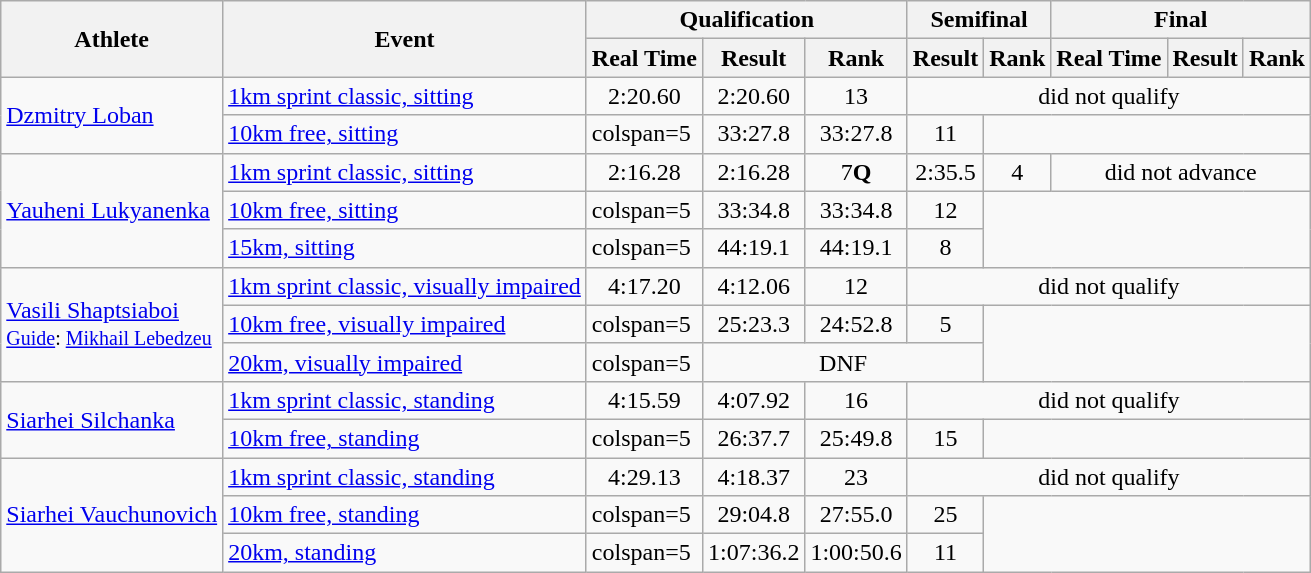<table class="wikitable" style="font-size:100%">
<tr>
<th rowspan="2">Athlete</th>
<th rowspan="2">Event</th>
<th colspan="3">Qualification</th>
<th colspan="2">Semifinal</th>
<th colspan="3">Final</th>
</tr>
<tr>
<th>Real Time</th>
<th>Result</th>
<th>Rank</th>
<th>Result</th>
<th>Rank</th>
<th>Real Time</th>
<th>Result</th>
<th>Rank</th>
</tr>
<tr>
<td rowspan=2><a href='#'>Dzmitry Loban</a></td>
<td><a href='#'>1km sprint classic, sitting</a></td>
<td align="center">2:20.60</td>
<td align="center">2:20.60</td>
<td align="center">13</td>
<td colspan=5 align="center">did not qualify</td>
</tr>
<tr>
<td><a href='#'>10km free, sitting</a></td>
<td>colspan=5 </td>
<td align="center">33:27.8</td>
<td align="center">33:27.8</td>
<td align="center">11</td>
</tr>
<tr>
<td rowspan=3><a href='#'>Yauheni Lukyanenka</a></td>
<td><a href='#'>1km sprint classic, sitting</a></td>
<td align="center">2:16.28</td>
<td align="center">2:16.28</td>
<td align="center">7<strong>Q</strong></td>
<td align="center">2:35.5</td>
<td align="center">4</td>
<td colspan=3 align="center">did not advance</td>
</tr>
<tr>
<td><a href='#'>10km free, sitting</a></td>
<td>colspan=5 </td>
<td align="center">33:34.8</td>
<td align="center">33:34.8</td>
<td align="center">12</td>
</tr>
<tr>
<td><a href='#'>15km, sitting</a></td>
<td>colspan=5 </td>
<td align="center">44:19.1</td>
<td align="center">44:19.1</td>
<td align="center">8</td>
</tr>
<tr>
<td rowspan=3><a href='#'>Vasili Shaptsiaboi</a><br><small><a href='#'>Guide</a>: <a href='#'>Mikhail Lebedzeu</a></small></td>
<td><a href='#'>1km sprint classic, visually impaired</a></td>
<td align="center">4:17.20</td>
<td align="center">4:12.06</td>
<td align="center">12</td>
<td colspan=5 align="center">did not qualify</td>
</tr>
<tr>
<td><a href='#'>10km free, visually impaired</a></td>
<td>colspan=5 </td>
<td align="center">25:23.3</td>
<td align="center">24:52.8</td>
<td align="center">5</td>
</tr>
<tr>
<td><a href='#'>20km, visually impaired</a></td>
<td>colspan=5 </td>
<td align="center" colspan=3>DNF</td>
</tr>
<tr>
<td rowspan=2><a href='#'>Siarhei Silchanka</a></td>
<td><a href='#'>1km sprint classic, standing</a></td>
<td align="center">4:15.59</td>
<td align="center">4:07.92</td>
<td align="center">16</td>
<td colspan=5 align="center">did not qualify</td>
</tr>
<tr>
<td><a href='#'>10km free, standing</a></td>
<td>colspan=5 </td>
<td align="center">26:37.7</td>
<td align="center">25:49.8</td>
<td align="center">15</td>
</tr>
<tr>
<td rowspan=3><a href='#'>Siarhei Vauchunovich</a></td>
<td><a href='#'>1km sprint classic, standing</a></td>
<td align="center">4:29.13</td>
<td align="center">4:18.37</td>
<td align="center">23</td>
<td colspan=5 align="center">did not qualify</td>
</tr>
<tr>
<td><a href='#'>10km free, standing</a></td>
<td>colspan=5 </td>
<td align="center">29:04.8</td>
<td align="center">27:55.0</td>
<td align="center">25</td>
</tr>
<tr>
<td><a href='#'>20km, standing</a></td>
<td>colspan=5 </td>
<td align="center">1:07:36.2</td>
<td align="center">1:00:50.6</td>
<td align="center">11</td>
</tr>
</table>
